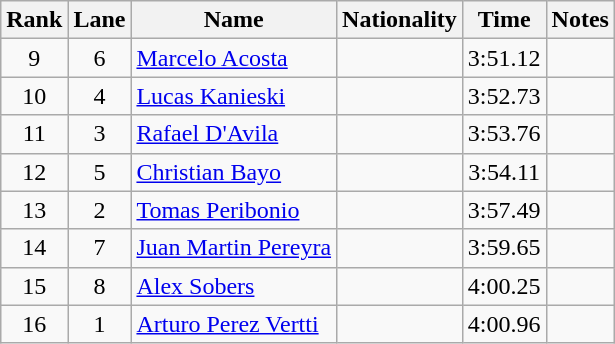<table class="wikitable sortable" style="text-align:center">
<tr>
<th>Rank</th>
<th>Lane</th>
<th>Name</th>
<th>Nationality</th>
<th>Time</th>
<th>Notes</th>
</tr>
<tr>
<td>9</td>
<td>6</td>
<td align=left><a href='#'>Marcelo Acosta</a></td>
<td align=left></td>
<td>3:51.12</td>
<td></td>
</tr>
<tr>
<td>10</td>
<td>4</td>
<td align=left><a href='#'>Lucas Kanieski</a></td>
<td align=left></td>
<td>3:52.73</td>
<td></td>
</tr>
<tr>
<td>11</td>
<td>3</td>
<td align=left><a href='#'>Rafael D'Avila</a></td>
<td align=left></td>
<td>3:53.76</td>
<td></td>
</tr>
<tr>
<td>12</td>
<td>5</td>
<td align=left><a href='#'>Christian Bayo</a></td>
<td align=left></td>
<td>3:54.11</td>
<td></td>
</tr>
<tr>
<td>13</td>
<td>2</td>
<td align=left><a href='#'>Tomas Peribonio</a></td>
<td align=left></td>
<td>3:57.49</td>
<td></td>
</tr>
<tr>
<td>14</td>
<td>7</td>
<td align=left><a href='#'>Juan Martin Pereyra</a></td>
<td align=left></td>
<td>3:59.65</td>
<td></td>
</tr>
<tr>
<td>15</td>
<td>8</td>
<td align=left><a href='#'>Alex Sobers</a></td>
<td align=left></td>
<td>4:00.25</td>
<td></td>
</tr>
<tr>
<td>16</td>
<td>1</td>
<td align=left><a href='#'>Arturo Perez Vertti</a></td>
<td align=left></td>
<td>4:00.96</td>
<td></td>
</tr>
</table>
